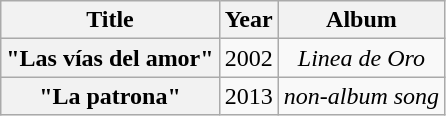<table class="wikitable plainrowheaders" style="text-align:center;">
<tr>
<th>Title</th>
<th>Year</th>
<th>Album</th>
</tr>
<tr>
<th scope="row">"Las vías del amor"</th>
<td>2002</td>
<td><em>Linea de Oro</em></td>
</tr>
<tr>
<th scope="row">"La patrona"</th>
<td>2013</td>
<td><em>non-album song</em></td>
</tr>
</table>
